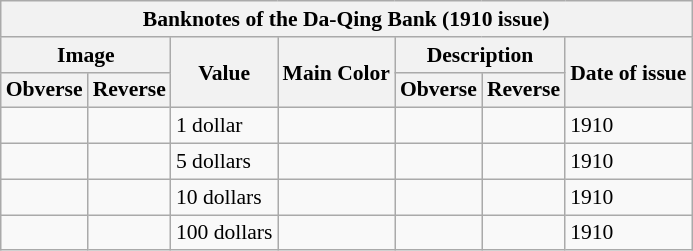<table class="wikitable" style="font-size: 90%">
<tr>
<th colspan=7>Banknotes of the Da-Qing Bank (1910 issue)</th>
</tr>
<tr>
<th colspan=2>Image</th>
<th rowspan=2>Value</th>
<th rowspan=2>Main Color</th>
<th colspan=2>Description</th>
<th rowspan=2>Date of issue</th>
</tr>
<tr>
<th>Obverse</th>
<th>Reverse</th>
<th>Obverse</th>
<th>Reverse</th>
</tr>
<tr>
<td></td>
<td></td>
<td>1 dollar</td>
<td></td>
<td></td>
<td></td>
<td>1910</td>
</tr>
<tr>
<td></td>
<td></td>
<td>5 dollars</td>
<td></td>
<td></td>
<td></td>
<td>1910</td>
</tr>
<tr>
<td></td>
<td></td>
<td>10 dollars</td>
<td></td>
<td></td>
<td></td>
<td>1910</td>
</tr>
<tr>
<td></td>
<td></td>
<td>100 dollars</td>
<td></td>
<td></td>
<td></td>
<td>1910</td>
</tr>
</table>
